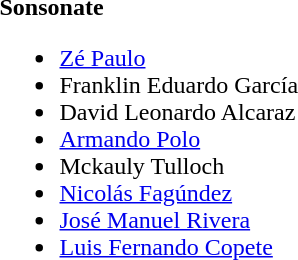<table>
<tr>
<td><strong>Sonsonate</strong><br><ul><li> <a href='#'>Zé Paulo</a> </li><li> Franklin Eduardo García </li><li> David Leonardo Alcaraz </li><li> <a href='#'>Armando Polo</a> </li><li> Mckauly Tulloch</li><li> <a href='#'>Nicolás Fagúndez</a></li><li> <a href='#'>José Manuel Rivera</a></li><li> <a href='#'>Luis Fernando Copete</a></li></ul></td>
</tr>
</table>
